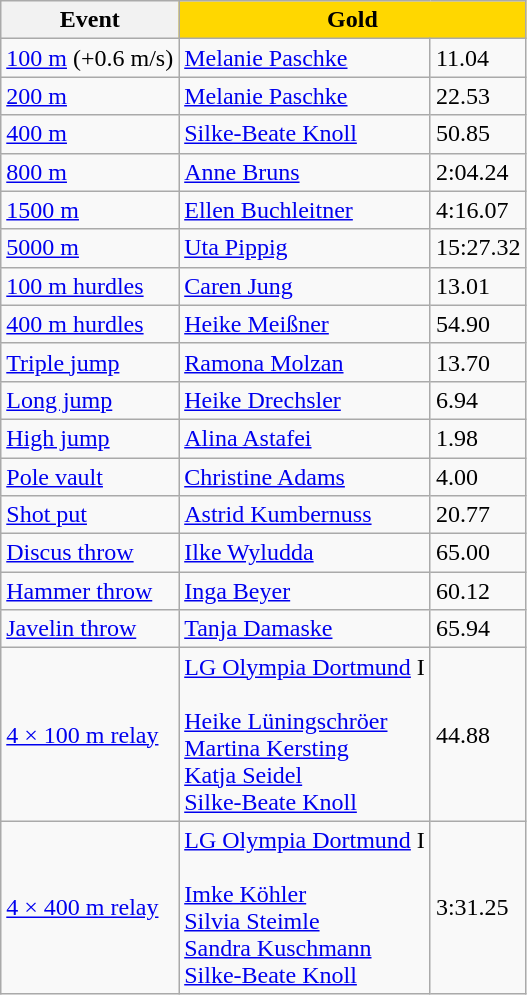<table class="wikitable">
<tr>
<th>Event</th>
<th style="background:gold;" colspan=2>Gold</th>
</tr>
<tr>
<td><a href='#'>100 m</a> (+0.6 m/s)</td>
<td><a href='#'>Melanie Paschke</a></td>
<td>11.04 </td>
</tr>
<tr>
<td><a href='#'>200 m</a></td>
<td><a href='#'>Melanie Paschke</a></td>
<td>22.53 </td>
</tr>
<tr>
<td><a href='#'>400 m</a></td>
<td><a href='#'>Silke-Beate Knoll</a></td>
<td>50.85 </td>
</tr>
<tr>
<td><a href='#'>800 m</a></td>
<td><a href='#'>Anne Bruns</a></td>
<td>2:04.24</td>
</tr>
<tr>
<td><a href='#'>1500 m</a></td>
<td><a href='#'>Ellen Buchleitner</a></td>
<td>4:16.07</td>
</tr>
<tr>
<td><a href='#'>5000 m</a></td>
<td><a href='#'>Uta Pippig</a></td>
<td>15:27.32</td>
</tr>
<tr>
<td><a href='#'>100 m hurdles</a></td>
<td><a href='#'>Caren Jung</a></td>
<td>13.01 </td>
</tr>
<tr>
<td><a href='#'>400 m hurdles</a></td>
<td><a href='#'>Heike Meißner</a></td>
<td>54.90</td>
</tr>
<tr>
<td><a href='#'>Triple jump</a></td>
<td><a href='#'>Ramona Molzan</a></td>
<td>13.70</td>
</tr>
<tr>
<td><a href='#'>Long jump</a></td>
<td><a href='#'>Heike Drechsler</a></td>
<td>6.94</td>
</tr>
<tr>
<td><a href='#'>High jump</a></td>
<td><a href='#'>Alina Astafei</a></td>
<td>1.98</td>
</tr>
<tr>
<td><a href='#'>Pole vault</a></td>
<td><a href='#'>Christine Adams</a></td>
<td>4.00 </td>
</tr>
<tr>
<td><a href='#'>Shot put</a></td>
<td><a href='#'>Astrid Kumbernuss</a></td>
<td>20.77</td>
</tr>
<tr>
<td><a href='#'>Discus throw</a></td>
<td><a href='#'>Ilke Wyludda</a></td>
<td>65.00</td>
</tr>
<tr>
<td><a href='#'>Hammer throw</a></td>
<td><a href='#'>Inga Beyer</a></td>
<td>60.12 </td>
</tr>
<tr>
<td><a href='#'>Javelin throw</a></td>
<td><a href='#'>Tanja Damaske</a></td>
<td>65.94</td>
</tr>
<tr>
<td><a href='#'>4 × 100 m relay</a></td>
<td><a href='#'>LG Olympia Dortmund</a> I <br><br><a href='#'>Heike Lüningschröer</a> <br>
<a href='#'>Martina Kersting</a> <br>
<a href='#'>Katja Seidel</a> <br>
<a href='#'>Silke-Beate Knoll</a></td>
<td>44.88</td>
</tr>
<tr>
<td><a href='#'>4 × 400 m relay</a></td>
<td><a href='#'>LG Olympia Dortmund</a> I <br><br><a href='#'>Imke Köhler</a> <br>
<a href='#'>Silvia Steimle</a> <br>
<a href='#'>Sandra Kuschmann</a> <br>
<a href='#'>Silke-Beate Knoll</a></td>
<td>3:31.25</td>
</tr>
</table>
